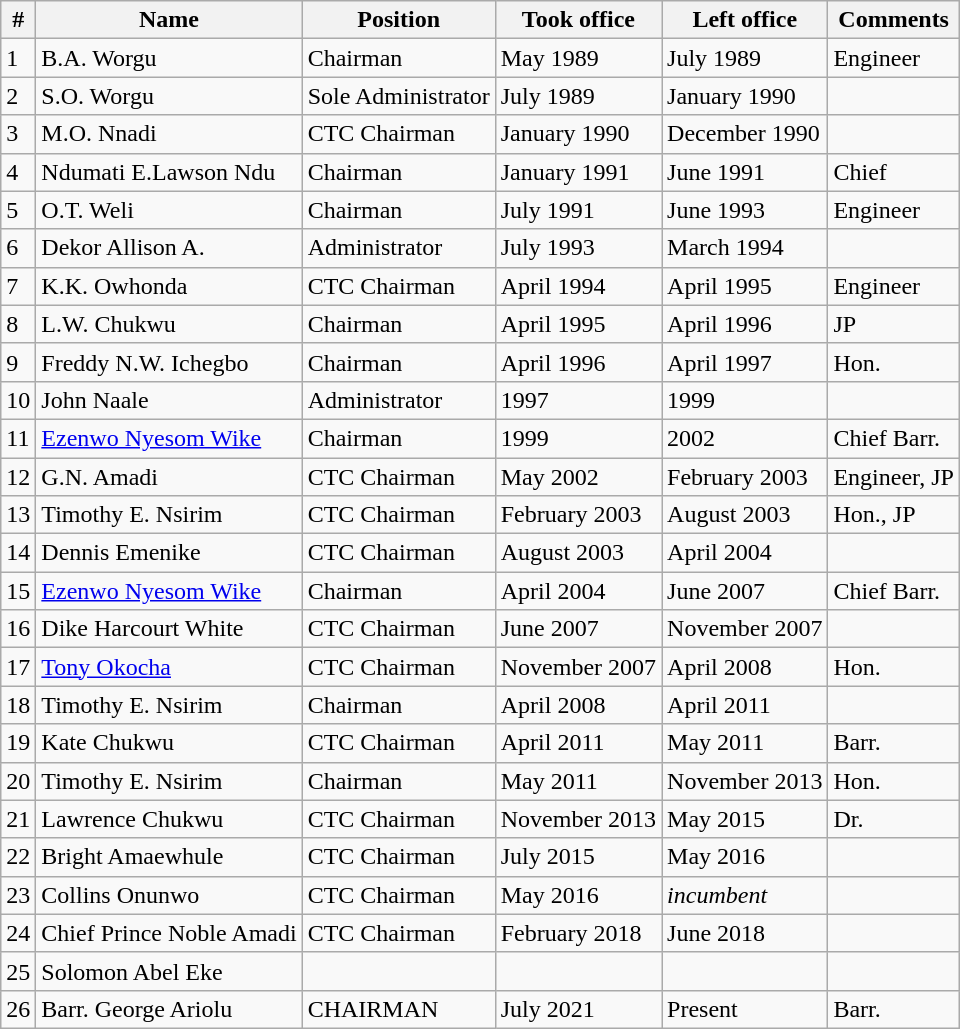<table class="wikitable">
<tr>
<th>#</th>
<th>Name</th>
<th>Position</th>
<th>Took office</th>
<th>Left office</th>
<th>Comments</th>
</tr>
<tr>
<td>1</td>
<td>B.A. Worgu</td>
<td>Chairman</td>
<td>May 1989</td>
<td>July 1989</td>
<td>Engineer</td>
</tr>
<tr>
<td>2</td>
<td>S.O. Worgu</td>
<td>Sole Administrator</td>
<td>July 1989</td>
<td>January 1990</td>
<td></td>
</tr>
<tr>
<td>3</td>
<td>M.O. Nnadi</td>
<td>CTC Chairman</td>
<td>January 1990</td>
<td>December 1990</td>
<td></td>
</tr>
<tr>
<td>4</td>
<td>Ndumati E.Lawson Ndu</td>
<td>Chairman</td>
<td>January 1991</td>
<td>June 1991</td>
<td>Chief</td>
</tr>
<tr>
<td>5</td>
<td>O.T. Weli</td>
<td>Chairman</td>
<td>July 1991</td>
<td>June 1993</td>
<td>Engineer</td>
</tr>
<tr>
<td>6</td>
<td>Dekor Allison A.</td>
<td>Administrator</td>
<td>July 1993</td>
<td>March 1994</td>
<td></td>
</tr>
<tr>
<td>7</td>
<td>K.K. Owhonda</td>
<td>CTC Chairman</td>
<td>April 1994</td>
<td>April 1995</td>
<td>Engineer</td>
</tr>
<tr>
<td>8</td>
<td>L.W. Chukwu</td>
<td>Chairman</td>
<td>April 1995</td>
<td>April 1996</td>
<td>JP</td>
</tr>
<tr>
<td>9</td>
<td>Freddy N.W. Ichegbo</td>
<td>Chairman</td>
<td>April 1996</td>
<td>April 1997</td>
<td>Hon.</td>
</tr>
<tr>
<td>10</td>
<td>John Naale</td>
<td>Administrator</td>
<td>1997</td>
<td>1999</td>
<td></td>
</tr>
<tr>
<td>11</td>
<td><a href='#'>Ezenwo Nyesom Wike</a></td>
<td>Chairman</td>
<td>1999</td>
<td>2002</td>
<td>Chief Barr.</td>
</tr>
<tr>
<td>12</td>
<td>G.N. Amadi</td>
<td>CTC Chairman</td>
<td>May 2002</td>
<td>February 2003</td>
<td>Engineer, JP</td>
</tr>
<tr>
<td>13</td>
<td>Timothy E. Nsirim</td>
<td>CTC Chairman</td>
<td>February 2003</td>
<td>August 2003</td>
<td>Hon., JP</td>
</tr>
<tr>
<td>14</td>
<td>Dennis Emenike</td>
<td>CTC Chairman</td>
<td>August 2003</td>
<td>April 2004</td>
<td></td>
</tr>
<tr>
<td>15</td>
<td><a href='#'>Ezenwo Nyesom Wike</a></td>
<td>Chairman</td>
<td>April 2004</td>
<td>June 2007</td>
<td>Chief Barr.</td>
</tr>
<tr>
<td>16</td>
<td>Dike Harcourt White</td>
<td>CTC Chairman</td>
<td>June 2007</td>
<td>November 2007</td>
<td></td>
</tr>
<tr>
<td>17</td>
<td><a href='#'>Tony Okocha</a></td>
<td>CTC Chairman</td>
<td>November 2007</td>
<td>April 2008</td>
<td>Hon.</td>
</tr>
<tr>
<td>18</td>
<td>Timothy E. Nsirim</td>
<td>Chairman</td>
<td>April 2008</td>
<td>April 2011</td>
<td></td>
</tr>
<tr>
<td>19</td>
<td>Kate Chukwu</td>
<td>CTC Chairman</td>
<td>April 2011</td>
<td>May 2011</td>
<td>Barr.</td>
</tr>
<tr>
<td>20</td>
<td>Timothy E. Nsirim</td>
<td>Chairman</td>
<td>May 2011</td>
<td>November 2013</td>
<td>Hon.</td>
</tr>
<tr>
<td>21</td>
<td>Lawrence Chukwu</td>
<td>CTC Chairman</td>
<td>November 2013</td>
<td>May 2015</td>
<td>Dr.</td>
</tr>
<tr>
<td>22</td>
<td>Bright Amaewhule</td>
<td>CTC Chairman</td>
<td>July 2015</td>
<td>May 2016</td>
<td></td>
</tr>
<tr>
<td>23</td>
<td>Collins Onunwo</td>
<td>CTC Chairman</td>
<td>May 2016</td>
<td><em>incumbent</em></td>
<td></td>
</tr>
<tr>
<td>24</td>
<td>Chief Prince Noble Amadi</td>
<td>CTC Chairman</td>
<td>February 2018</td>
<td>June 2018</td>
<td></td>
</tr>
<tr>
<td>25</td>
<td>Solomon Abel Eke</td>
<td></td>
<td></td>
<td></td>
<td></td>
</tr>
<tr>
<td>26</td>
<td>Barr. George Ariolu</td>
<td>CHAIRMAN</td>
<td>July 2021</td>
<td>Present</td>
<td>Barr.</td>
</tr>
</table>
